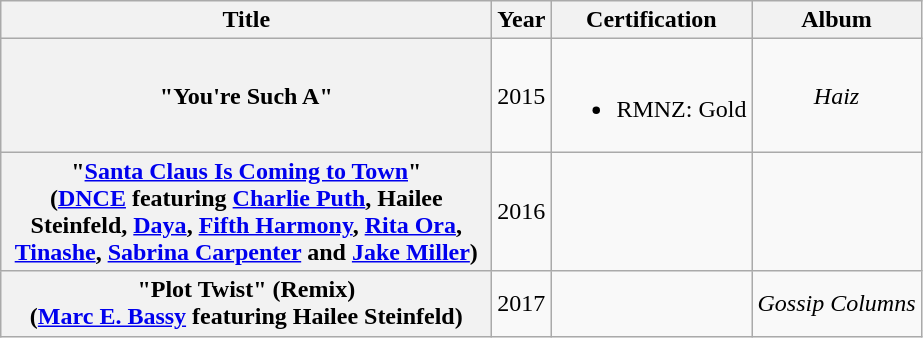<table class="wikitable plainrowheaders" style="text-align:center;">
<tr>
<th scope="col" style="width:20em;">Title</th>
<th scope="col">Year</th>
<th scope="col">Certification</th>
<th scope="col">Album</th>
</tr>
<tr>
<th scope="row">"You're Such A"</th>
<td>2015</td>
<td><br><ul><li>RMNZ: Gold</li></ul></td>
<td><em>Haiz</em></td>
</tr>
<tr>
<th scope="row">"<a href='#'>Santa Claus Is Coming to Town</a>"<br><span>(<a href='#'>DNCE</a> featuring <a href='#'>Charlie Puth</a>, Hailee Steinfeld, <a href='#'>Daya</a>, <a href='#'>Fifth Harmony</a>, <a href='#'>Rita Ora</a>, <a href='#'>Tinashe</a>, <a href='#'>Sabrina Carpenter</a> and <a href='#'>Jake Miller</a>)</span></th>
<td>2016</td>
<td></td>
<td></td>
</tr>
<tr>
<th scope="row">"Plot Twist" (Remix)<br><span>(<a href='#'>Marc E. Bassy</a> featuring Hailee Steinfeld)</span></th>
<td>2017</td>
<td></td>
<td><em>Gossip Columns</em></td>
</tr>
</table>
